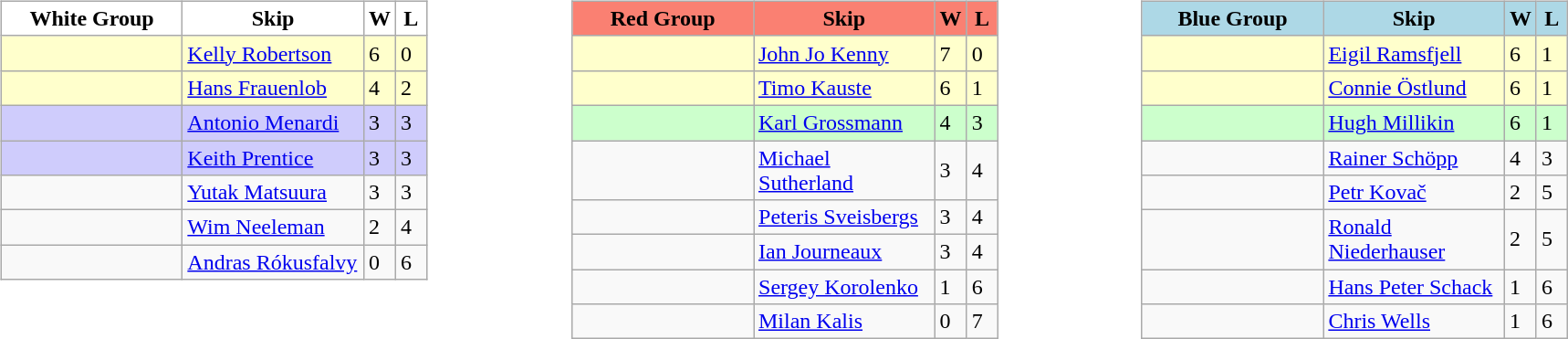<table>
<tr>
<td width=10% valign="top"><br><table class="wikitable">
<tr>
<th style="background: #FFFFFF;" width=125>White Group</th>
<th style="background: #FFFFFF;" width=125>Skip</th>
<th style="background: #FFFFFF;" width=15>W</th>
<th style="background: #FFFFFF;" width=15>L</th>
</tr>
<tr bgcolor=#ffffcc>
<td></td>
<td><a href='#'>Kelly Robertson</a></td>
<td>6</td>
<td>0</td>
</tr>
<tr bgcolor=#ffffcc>
<td></td>
<td><a href='#'>Hans Frauenlob</a></td>
<td>4</td>
<td>2</td>
</tr>
<tr bgcolor=#cfccfc>
<td></td>
<td><a href='#'>Antonio Menardi</a></td>
<td>3</td>
<td>3</td>
</tr>
<tr bgcolor=#cfccfc>
<td></td>
<td><a href='#'>Keith Prentice</a></td>
<td>3</td>
<td>3</td>
</tr>
<tr>
<td></td>
<td><a href='#'>Yutak Matsuura</a></td>
<td>3</td>
<td>3</td>
</tr>
<tr>
<td></td>
<td><a href='#'>Wim Neeleman</a></td>
<td>2</td>
<td>4</td>
</tr>
<tr>
<td></td>
<td><a href='#'>Andras Rókusfalvy</a></td>
<td>0</td>
<td>6</td>
</tr>
</table>
</td>
<td width=10% valign="top"><br><table class="wikitable">
<tr>
<th style="background: #FA8072;" width=125>Red Group</th>
<th style="background: #FA8072;" width=125>Skip</th>
<th style="background: #FA8072;" width=15>W</th>
<th style="background: #FA8072;" width=15>L</th>
</tr>
<tr bgcolor=#ffffcc>
<td></td>
<td><a href='#'>John Jo Kenny</a></td>
<td>7</td>
<td>0</td>
</tr>
<tr bgcolor=#ffffcc>
<td></td>
<td><a href='#'>Timo Kauste</a></td>
<td>6</td>
<td>1</td>
</tr>
<tr bgcolor=#ccffcc>
<td></td>
<td><a href='#'>Karl Grossmann</a></td>
<td>4</td>
<td>3</td>
</tr>
<tr>
<td></td>
<td><a href='#'>Michael Sutherland</a></td>
<td>3</td>
<td>4</td>
</tr>
<tr>
<td></td>
<td><a href='#'>Peteris Sveisbergs</a></td>
<td>3</td>
<td>4</td>
</tr>
<tr>
<td></td>
<td><a href='#'>Ian Journeaux</a></td>
<td>3</td>
<td>4</td>
</tr>
<tr>
<td></td>
<td><a href='#'>Sergey Korolenko</a></td>
<td>1</td>
<td>6</td>
</tr>
<tr>
<td></td>
<td><a href='#'>Milan Kalis</a></td>
<td>0</td>
<td>7</td>
</tr>
</table>
</td>
<td width=10% valign="top"><br><table class="wikitable">
<tr>
<th style="background: #ADD8E6;" width=125>Blue Group</th>
<th style="background: #ADD8E6;" width=125>Skip</th>
<th style="background: #ADD8E6;" width=15>W</th>
<th style="background: #ADD8E6;" width=15>L</th>
</tr>
<tr bgcolor=#ffffcc>
<td></td>
<td><a href='#'>Eigil Ramsfjell</a></td>
<td>6</td>
<td>1</td>
</tr>
<tr bgcolor=#ffffcc>
<td></td>
<td><a href='#'>Connie Östlund</a></td>
<td>6</td>
<td>1</td>
</tr>
<tr bgcolor=#ccffcc>
<td></td>
<td><a href='#'>Hugh Millikin</a></td>
<td>6</td>
<td>1</td>
</tr>
<tr>
<td></td>
<td><a href='#'>Rainer Schöpp</a></td>
<td>4</td>
<td>3</td>
</tr>
<tr>
<td></td>
<td><a href='#'>Petr Kovač</a></td>
<td>2</td>
<td>5</td>
</tr>
<tr>
<td></td>
<td><a href='#'>Ronald Niederhauser</a></td>
<td>2</td>
<td>5</td>
</tr>
<tr>
<td></td>
<td><a href='#'>Hans Peter Schack</a></td>
<td>1</td>
<td>6</td>
</tr>
<tr>
<td></td>
<td><a href='#'>Chris Wells</a></td>
<td>1</td>
<td>6</td>
</tr>
</table>
</td>
</tr>
</table>
